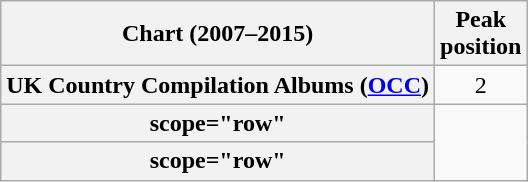<table class="wikitable sortable plainrowheaders">
<tr>
<th>Chart (2007–2015)</th>
<th>Peak<br>position</th>
</tr>
<tr>
<th scope="row">UK Country Compilation Albums (<a href='#'>OCC</a>)</th>
<td style="text-align:center;">2</td>
</tr>
<tr>
<th>scope="row" </th>
</tr>
<tr>
<th>scope="row" </th>
</tr>
</table>
